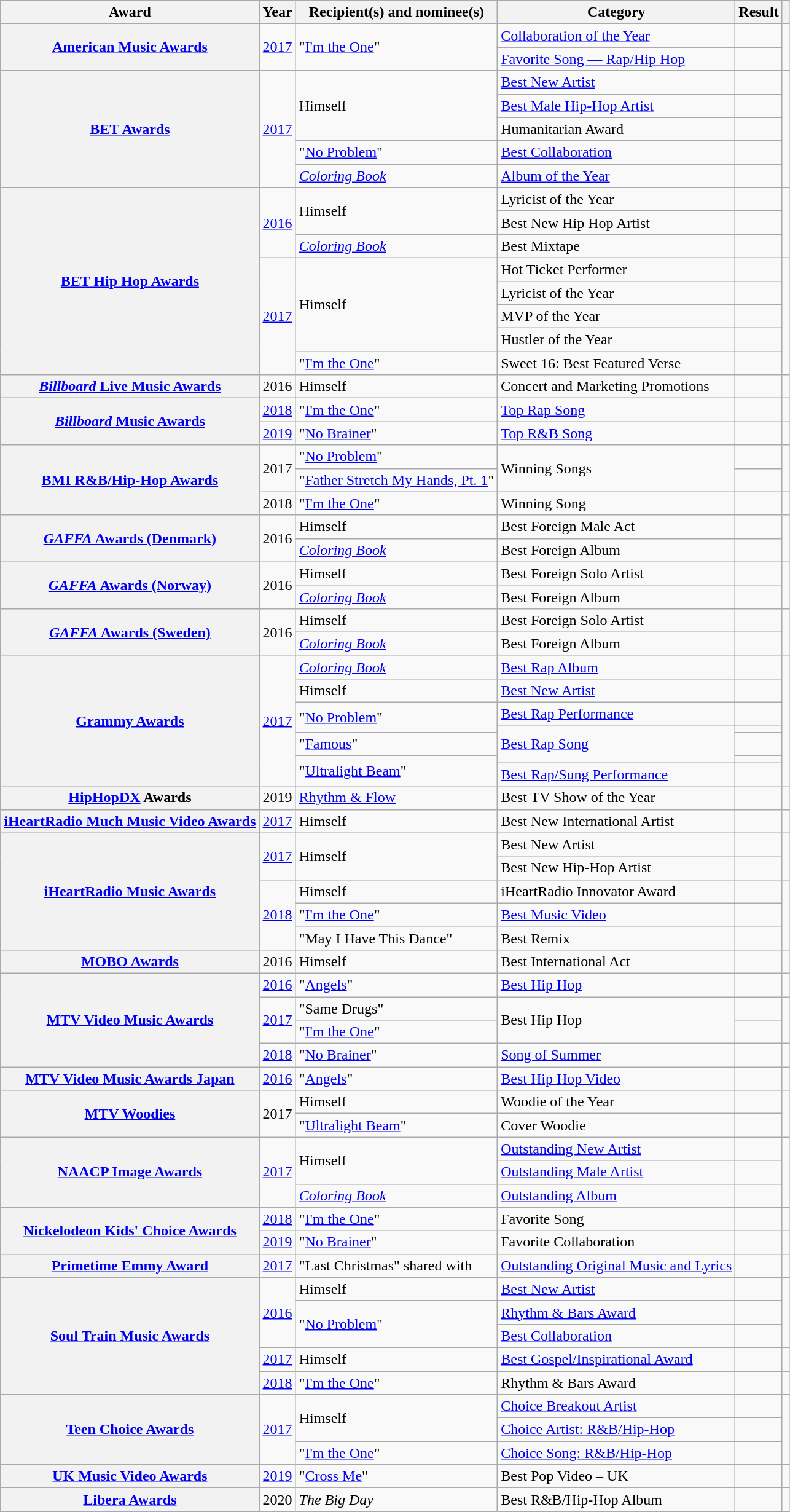<table class="wikitable sortable plainrowheaders">
<tr>
<th scope="col">Award</th>
<th scope="col">Year</th>
<th scope="col">Recipient(s) and nominee(s)</th>
<th scope="col">Category</th>
<th scope="col">Result</th>
<th scope="col" class="unsortable"></th>
</tr>
<tr>
<th scope="row" rowspan="2"><a href='#'>American Music Awards</a></th>
<td rowspan="2"><a href='#'>2017</a></td>
<td rowspan="2">"<a href='#'>I'm the One</a>" </td>
<td><a href='#'>Collaboration of the Year</a></td>
<td></td>
<td style="text-align:center;" rowspan="2"></td>
</tr>
<tr>
<td><a href='#'>Favorite Song — Rap/Hip Hop</a></td>
<td></td>
</tr>
<tr>
<th scope="row" rowspan="5"><a href='#'>BET Awards</a></th>
<td rowspan="5"><a href='#'>2017</a></td>
<td rowspan="3">Himself</td>
<td><a href='#'>Best New Artist</a></td>
<td></td>
<td style="text-align:center;" rowspan="5"></td>
</tr>
<tr>
<td><a href='#'>Best Male Hip-Hop Artist</a></td>
<td></td>
</tr>
<tr>
<td>Humanitarian Award</td>
<td></td>
</tr>
<tr>
<td>"<a href='#'>No Problem</a>" </td>
<td><a href='#'>Best Collaboration</a></td>
<td></td>
</tr>
<tr>
<td><em><a href='#'>Coloring Book</a></em></td>
<td><a href='#'>Album of the Year</a></td>
<td></td>
</tr>
<tr>
<th scope="row" rowspan="8"><a href='#'>BET Hip Hop Awards</a></th>
<td rowspan="3"><a href='#'>2016</a></td>
<td rowspan="2">Himself</td>
<td>Lyricist of the Year</td>
<td></td>
<td style="text-align:center;" rowspan="3"></td>
</tr>
<tr>
<td>Best New Hip Hop Artist</td>
<td></td>
</tr>
<tr>
<td><em><a href='#'>Coloring Book</a></em></td>
<td>Best Mixtape</td>
<td></td>
</tr>
<tr>
<td rowspan="5"><a href='#'>2017</a></td>
<td rowspan="4">Himself</td>
<td>Hot Ticket Performer</td>
<td></td>
<td style="text-align:center;" rowspan="5"></td>
</tr>
<tr>
<td>Lyricist of the Year</td>
<td></td>
</tr>
<tr>
<td>MVP of the Year</td>
<td></td>
</tr>
<tr>
<td>Hustler of the Year</td>
<td></td>
</tr>
<tr>
<td>"<a href='#'>I'm the One</a>" </td>
<td>Sweet 16: Best Featured Verse</td>
<td></td>
</tr>
<tr>
<th scope="row"><a href='#'><em>Billboard</em> Live Music Awards</a></th>
<td>2016</td>
<td>Himself</td>
<td>Concert and Marketing Promotions</td>
<td></td>
<td style="text-align:center;"></td>
</tr>
<tr>
<th scope="row" rowspan="2"><a href='#'><em>Billboard</em> Music Awards</a></th>
<td><a href='#'>2018</a></td>
<td>"<a href='#'>I'm the One</a>" </td>
<td><a href='#'>Top Rap Song</a></td>
<td></td>
<td style="text-align:center;"></td>
</tr>
<tr>
<td><a href='#'>2019</a></td>
<td>"<a href='#'>No Brainer</a>" </td>
<td><a href='#'>Top R&B Song</a></td>
<td></td>
<td style="text-align:center;"></td>
</tr>
<tr>
<th scope="row" rowspan="3"><a href='#'>BMI R&B/Hip-Hop Awards</a></th>
<td rowspan="2">2017</td>
<td>"<a href='#'>No Problem</a>"</td>
<td rowspan="2">Winning Songs</td>
<td></td>
<td style="text-align:center;" rowspan="2"></td>
</tr>
<tr>
<td>"<a href='#'>Father Stretch My Hands, Pt. 1</a>"</td>
<td></td>
</tr>
<tr>
<td>2018</td>
<td>"<a href='#'>I'm the One</a>"</td>
<td>Winning Song</td>
<td></td>
<td style="text-align:center;"></td>
</tr>
<tr>
<th scope="row" rowspan="2"><a href='#'><em>GAFFA</em> Awards (Denmark)</a></th>
<td rowspan="2">2016</td>
<td>Himself</td>
<td>Best Foreign Male Act</td>
<td></td>
<td style="text-align:center;" rowspan="2"></td>
</tr>
<tr>
<td><em><a href='#'>Coloring Book</a></em></td>
<td>Best Foreign Album</td>
<td></td>
</tr>
<tr>
<th scope="row" rowspan="2"><a href='#'><em>GAFFA</em> Awards (Norway)</a></th>
<td rowspan="2">2016</td>
<td>Himself</td>
<td>Best Foreign Solo Artist</td>
<td></td>
<td style="text-align:center;" rowspan="2"></td>
</tr>
<tr>
<td><em><a href='#'>Coloring Book</a></em></td>
<td>Best Foreign Album</td>
<td></td>
</tr>
<tr>
<th scope="row" rowspan="2"><a href='#'><em>GAFFA</em> Awards (Sweden)</a></th>
<td rowspan="2">2016</td>
<td>Himself</td>
<td>Best Foreign Solo Artist</td>
<td></td>
<td style="text-align:center;" rowspan="2"></td>
</tr>
<tr>
<td><em><a href='#'>Coloring Book</a></em></td>
<td>Best Foreign Album</td>
<td></td>
</tr>
<tr>
<th scope="row" rowspan="7"><a href='#'>Grammy Awards</a></th>
<td rowspan="7"><a href='#'>2017</a></td>
<td><em><a href='#'>Coloring Book</a></em></td>
<td><a href='#'>Best Rap Album</a></td>
<td></td>
<td style="text-align:center;" rowspan="7"></td>
</tr>
<tr>
<td>Himself</td>
<td><a href='#'>Best New Artist</a></td>
<td></td>
</tr>
<tr>
<td rowspan="2">"<a href='#'>No Problem</a>" </td>
<td><a href='#'>Best Rap Performance</a></td>
<td></td>
</tr>
<tr>
<td rowspan="3"><a href='#'>Best Rap Song</a></td>
<td></td>
</tr>
<tr>
<td>"<a href='#'>Famous</a>" </td>
<td></td>
</tr>
<tr>
<td rowspan="2">"<a href='#'>Ultralight Beam</a>" </td>
<td></td>
</tr>
<tr>
<td><a href='#'>Best Rap/Sung Performance</a></td>
<td></td>
</tr>
<tr>
<th scope="row"><a href='#'>HipHopDX</a> Awards</th>
<td>2019</td>
<td><a href='#'>Rhythm & Flow</a> </td>
<td>Best TV Show of the Year</td>
<td></td>
<td style="text-align:center;"></td>
</tr>
<tr>
<th scope="row"><a href='#'>iHeartRadio Much Music Video Awards</a></th>
<td><a href='#'>2017</a></td>
<td>Himself</td>
<td>Best New International Artist</td>
<td></td>
<td style="text-align:center;"></td>
</tr>
<tr>
<th scope="row" rowspan="5"><a href='#'>iHeartRadio Music Awards</a></th>
<td rowspan="2"><a href='#'>2017</a></td>
<td rowspan="2">Himself</td>
<td>Best New Artist</td>
<td></td>
<td style="text-align:center;" rowspan="2"></td>
</tr>
<tr>
<td>Best New Hip-Hop Artist</td>
<td></td>
</tr>
<tr>
<td rowspan="3"><a href='#'>2018</a></td>
<td>Himself</td>
<td>iHeartRadio Innovator Award</td>
<td></td>
<td style="text-align:center;" rowspan="3"></td>
</tr>
<tr>
<td>"<a href='#'>I'm the One</a>" </td>
<td><a href='#'>Best Music Video</a></td>
<td></td>
</tr>
<tr>
<td>"May I Have This Dance" </td>
<td>Best Remix</td>
<td></td>
</tr>
<tr>
<th scope="row"><a href='#'>MOBO Awards</a></th>
<td>2016</td>
<td>Himself</td>
<td>Best International Act</td>
<td></td>
<td style="text-align:center;"></td>
</tr>
<tr>
<th scope="row" rowspan="4"><a href='#'>MTV Video Music Awards</a></th>
<td><a href='#'>2016</a></td>
<td>"<a href='#'>Angels</a>" </td>
<td><a href='#'>Best Hip Hop</a></td>
<td></td>
<td style="text-align:center;"></td>
</tr>
<tr>
<td rowspan="2"><a href='#'>2017</a></td>
<td>"Same Drugs"</td>
<td rowspan="2">Best Hip Hop</td>
<td></td>
<td style="text-align:center;" rowspan="2"></td>
</tr>
<tr>
<td>"<a href='#'>I'm the One</a>" </td>
<td></td>
</tr>
<tr>
<td><a href='#'>2018</a></td>
<td>"<a href='#'>No Brainer</a>" </td>
<td><a href='#'>Song of Summer</a></td>
<td></td>
<td style="text-align:center;"></td>
</tr>
<tr>
<th scope="row"><a href='#'>MTV Video Music Awards Japan</a></th>
<td><a href='#'>2016</a></td>
<td>"<a href='#'>Angels</a>" </td>
<td><a href='#'>Best Hip Hop Video</a></td>
<td></td>
<td style="text-align:center;"></td>
</tr>
<tr>
<th scope="row" rowspan="2"><a href='#'>MTV Woodies</a></th>
<td rowspan="2">2017</td>
<td>Himself</td>
<td>Woodie of the Year</td>
<td></td>
<td style="text-align:center;" rowspan="2"></td>
</tr>
<tr>
<td>"<a href='#'>Ultralight Beam</a>"</td>
<td>Cover Woodie</td>
<td></td>
</tr>
<tr>
<th scope="row" rowspan="3"><a href='#'>NAACP Image Awards</a></th>
<td rowspan="3"><a href='#'>2017</a></td>
<td rowspan="2">Himself</td>
<td><a href='#'>Outstanding New Artist</a></td>
<td></td>
<td style="text-align:center;" rowspan="3"></td>
</tr>
<tr>
<td><a href='#'>Outstanding Male Artist</a></td>
<td></td>
</tr>
<tr>
<td><em><a href='#'>Coloring Book</a></em></td>
<td><a href='#'>Outstanding Album</a></td>
<td></td>
</tr>
<tr>
<th scope="row" rowspan="2"><a href='#'>Nickelodeon Kids' Choice Awards</a></th>
<td><a href='#'>2018</a></td>
<td>"<a href='#'>I'm the One</a>" </td>
<td>Favorite Song</td>
<td></td>
<td style="text-align:center;"></td>
</tr>
<tr>
<td><a href='#'>2019</a></td>
<td>"<a href='#'>No Brainer</a>" </td>
<td>Favorite Collaboration</td>
<td></td>
<td style="text-align:center;"></td>
</tr>
<tr>
<th scope="row"><a href='#'>Primetime Emmy Award</a></th>
<td><a href='#'>2017</a></td>
<td>"Last Christmas" shared with </td>
<td><a href='#'>Outstanding Original Music and Lyrics</a></td>
<td></td>
<td style="text-align:center;"></td>
</tr>
<tr>
<th scope="row" rowspan="5"><a href='#'>Soul Train Music Awards</a></th>
<td rowspan="3"><a href='#'>2016</a></td>
<td>Himself</td>
<td><a href='#'>Best New Artist</a></td>
<td></td>
<td style="text-align:center;" rowspan="3"></td>
</tr>
<tr>
<td rowspan="2">"<a href='#'>No Problem</a>" </td>
<td><a href='#'>Rhythm & Bars Award</a></td>
<td></td>
</tr>
<tr>
<td><a href='#'>Best Collaboration</a></td>
<td></td>
</tr>
<tr>
<td><a href='#'>2017</a></td>
<td>Himself</td>
<td><a href='#'>Best Gospel/Inspirational Award</a></td>
<td></td>
<td style="text-align:center;"></td>
</tr>
<tr>
<td><a href='#'>2018</a></td>
<td>"<a href='#'>I'm the One</a>" </td>
<td>Rhythm & Bars Award</td>
<td></td>
<td style="text-align:center;"></td>
</tr>
<tr>
<th scope="row" rowspan="3"><a href='#'>Teen Choice Awards</a></th>
<td rowspan="3"><a href='#'>2017</a></td>
<td rowspan="2">Himself</td>
<td><a href='#'>Choice Breakout Artist</a></td>
<td></td>
<td style="text-align:center;" rowspan="3"></td>
</tr>
<tr>
<td><a href='#'>Choice Artist: R&B/Hip-Hop</a></td>
<td></td>
</tr>
<tr>
<td>"<a href='#'>I'm the One</a>" </td>
<td><a href='#'>Choice Song: R&B/Hip-Hop</a></td>
<td></td>
</tr>
<tr>
<th scope="row"><a href='#'>UK Music Video Awards</a></th>
<td><a href='#'>2019</a></td>
<td>"<a href='#'>Cross Me</a>" </td>
<td>Best Pop Video – UK</td>
<td></td>
<td style="text-align:center;"></td>
</tr>
<tr>
<th scope="row"><a href='#'>Libera Awards</a></th>
<td>2020</td>
<td><em>The Big Day</em></td>
<td>Best R&B/Hip-Hop Album</td>
<td></td>
<td style="text-align:center;" rowspan="2"></td>
</tr>
<tr>
</tr>
</table>
